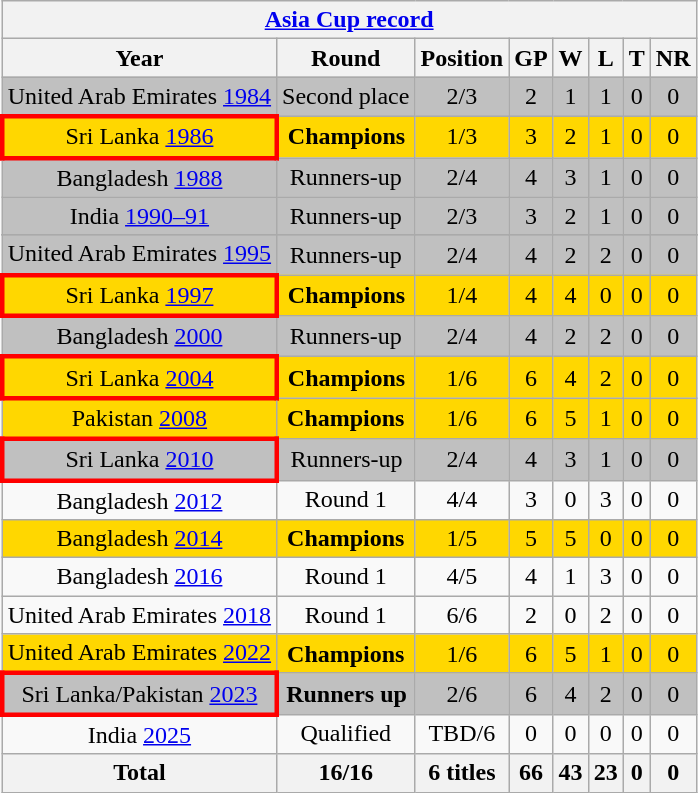<table class="wikitable" style="text-align: center;">
<tr>
<th colspan=9><a href='#'>Asia Cup record</a></th>
</tr>
<tr>
<th>Year</th>
<th>Round</th>
<th>Position</th>
<th>GP</th>
<th>W</th>
<th>L</th>
<th>T</th>
<th>NR</th>
</tr>
<tr bgcolor=silver>
<td>United Arab Emirates <a href='#'>1984</a></td>
<td>Second place</td>
<td>2/3</td>
<td>2</td>
<td>1</td>
<td>1</td>
<td>0</td>
<td>0</td>
</tr>
<tr style="background-color:gold">
<td style="border: 3px solid red">Sri Lanka <a href='#'>1986</a></td>
<td><strong>Champions</strong></td>
<td>1/3</td>
<td>3</td>
<td>2</td>
<td>1</td>
<td>0</td>
<td>0</td>
</tr>
<tr bgcolor=silver>
<td>Bangladesh <a href='#'>1988</a></td>
<td>Runners-up</td>
<td>2/4</td>
<td>4</td>
<td>3</td>
<td>1</td>
<td>0</td>
<td>0</td>
</tr>
<tr bgcolor=silver>
<td>India <a href='#'>1990–91</a></td>
<td>Runners-up</td>
<td>2/3</td>
<td>3</td>
<td>2</td>
<td>1</td>
<td>0</td>
<td>0</td>
</tr>
<tr>
</tr>
<tr bgcolor=silver>
<td>United Arab Emirates <a href='#'>1995</a></td>
<td>Runners-up</td>
<td>2/4</td>
<td>4</td>
<td>2</td>
<td>2</td>
<td>0</td>
<td>0</td>
</tr>
<tr bgcolor=gold>
<td style="border: 3px solid red">Sri Lanka <a href='#'>1997</a></td>
<td><strong>Champions</strong></td>
<td>1/4</td>
<td>4</td>
<td>4</td>
<td>0</td>
<td>0</td>
<td>0</td>
</tr>
<tr bgcolor=silver>
<td>Bangladesh <a href='#'>2000</a></td>
<td>Runners-up</td>
<td>2/4</td>
<td>4</td>
<td>2</td>
<td>2</td>
<td>0</td>
<td>0</td>
</tr>
<tr bgcolor=gold>
<td style="border: 3px solid red">Sri Lanka <a href='#'>2004</a></td>
<td><strong>Champions</strong></td>
<td>1/6</td>
<td>6</td>
<td>4</td>
<td>2</td>
<td>0</td>
<td>0</td>
</tr>
<tr bgcolor=gold>
<td>Pakistan <a href='#'>2008</a></td>
<td><strong>Champions</strong></td>
<td>1/6</td>
<td>6</td>
<td>5</td>
<td>1</td>
<td>0</td>
<td>0</td>
</tr>
<tr bgcolor=silver>
<td style="border: 3px solid red">Sri Lanka <a href='#'>2010</a></td>
<td>Runners-up</td>
<td>2/4</td>
<td>4</td>
<td>3</td>
<td>1</td>
<td>0</td>
<td>0</td>
</tr>
<tr>
<td>Bangladesh <a href='#'>2012</a></td>
<td>Round 1</td>
<td>4/4</td>
<td>3</td>
<td>0</td>
<td>3</td>
<td>0</td>
<td>0</td>
</tr>
<tr bgcolor=gold>
<td>Bangladesh <a href='#'>2014</a></td>
<td><strong>Champions</strong></td>
<td>1/5</td>
<td>5</td>
<td>5</td>
<td>0</td>
<td>0</td>
<td>0</td>
</tr>
<tr>
<td>Bangladesh <a href='#'>2016</a></td>
<td>Round 1</td>
<td>4/5</td>
<td>4</td>
<td>1</td>
<td>3</td>
<td>0</td>
<td>0</td>
</tr>
<tr>
<td>United Arab Emirates <a href='#'>2018</a></td>
<td>Round 1</td>
<td>6/6</td>
<td>2</td>
<td>0</td>
<td>2</td>
<td>0</td>
<td>0</td>
</tr>
<tr bgcolor=gold>
<td>United Arab Emirates <a href='#'>2022</a></td>
<td><strong>Champions</strong></td>
<td>1/6</td>
<td>6</td>
<td>5</td>
<td>1</td>
<td>0</td>
<td>0</td>
</tr>
<tr bgcolor=silver>
<td style="border: 3px solid red">Sri Lanka/Pakistan <a href='#'>2023</a></td>
<td><strong>Runners up</strong></td>
<td>2/6</td>
<td>6</td>
<td>4</td>
<td>2</td>
<td>0</td>
<td>0</td>
</tr>
<tr>
<td>India <a href='#'>2025</a></td>
<td>Qualified</td>
<td>TBD/6</td>
<td>0</td>
<td>0</td>
<td>0</td>
<td>0</td>
<td>0</td>
</tr>
<tr>
<th><strong>Total</strong></th>
<th>16/16</th>
<th>6 titles</th>
<th>66</th>
<th>43</th>
<th>23</th>
<th>0</th>
<th>0</th>
</tr>
</table>
